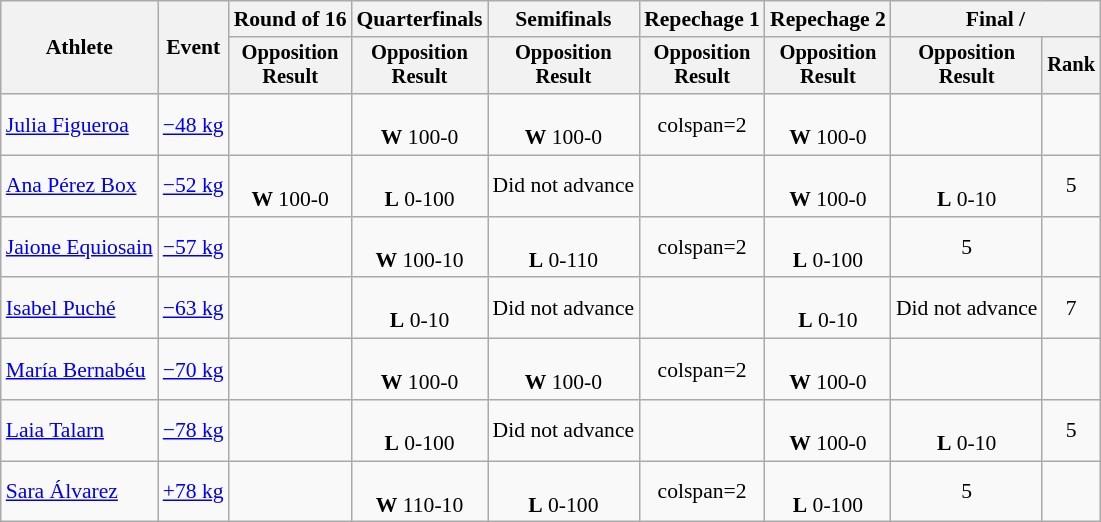<table class="wikitable" style="font-size:90%">
<tr>
<th rowspan="2">Athlete</th>
<th rowspan="2">Event</th>
<th>Round of 16</th>
<th>Quarterfinals</th>
<th>Semifinals</th>
<th>Repechage 1</th>
<th>Repechage 2</th>
<th colspan=2>Final / </th>
</tr>
<tr style="font-size:95%">
<th>Opposition<br>Result</th>
<th>Opposition<br>Result</th>
<th>Opposition<br>Result</th>
<th>Opposition<br>Result</th>
<th>Opposition<br>Result</th>
<th>Opposition<br>Result</th>
<th>Rank</th>
</tr>
<tr align=center>
<td align=left><a href='#'>Julia Figueroa</a></td>
<td align=left><a href='#'>−48 kg</a></td>
<td></td>
<td><br><strong>W</strong> 100-0</td>
<td><br><strong>W</strong> 100-0</td>
<td>colspan=2 </td>
<td><br><strong>W</strong> 100-0</td>
<td></td>
</tr>
<tr align=center>
<td align=left><a href='#'>Ana Pérez Box</a></td>
<td align=left><a href='#'>−52 kg</a></td>
<td><br><strong>W</strong> 100-0</td>
<td><br><strong>L</strong> 0-100</td>
<td>Did not advance</td>
<td></td>
<td><br><strong>W</strong> 100-0</td>
<td><br><strong>L</strong> 0-10</td>
<td>5</td>
</tr>
<tr align=center>
<td align=left><a href='#'>Jaione Equiosain</a></td>
<td align=left><a href='#'>−57 kg</a></td>
<td></td>
<td><br><strong>W</strong> 100-10</td>
<td><br><strong>L</strong> 0-110</td>
<td>colspan=2 </td>
<td><br><strong>L</strong> 0-100</td>
<td>5</td>
</tr>
<tr align=center>
<td align=left><a href='#'>Isabel Puché</a></td>
<td align=left><a href='#'>−63 kg</a></td>
<td></td>
<td><br><strong>L</strong> 0-10</td>
<td>Did not advance</td>
<td></td>
<td><br><strong>L</strong> 0-10</td>
<td>Did not advance</td>
<td>7</td>
</tr>
<tr align=center>
<td align=left><a href='#'>María Bernabéu</a></td>
<td align=left><a href='#'>−70 kg</a></td>
<td></td>
<td><br><strong>W</strong> 100-0</td>
<td><br><strong>W</strong> 100-0</td>
<td>colspan=2 </td>
<td><br><strong>W</strong> 100-0</td>
<td></td>
</tr>
<tr align=center>
<td align=left><a href='#'>Laia Talarn</a></td>
<td align=left><a href='#'>−78 kg</a></td>
<td></td>
<td><br><strong>L</strong> 0-100</td>
<td>Did not advance</td>
<td></td>
<td><br><strong>W</strong> 100-0</td>
<td><br><strong>L</strong> 0-10</td>
<td>5</td>
</tr>
<tr align=center>
<td align=left><a href='#'>Sara Álvarez</a></td>
<td align=left><a href='#'>+78 kg</a></td>
<td></td>
<td><br><strong>W</strong> 110-10</td>
<td><br><strong>L</strong> 0-100</td>
<td>colspan=2 </td>
<td><br><strong>L</strong> 0-100</td>
<td>5</td>
</tr>
</table>
